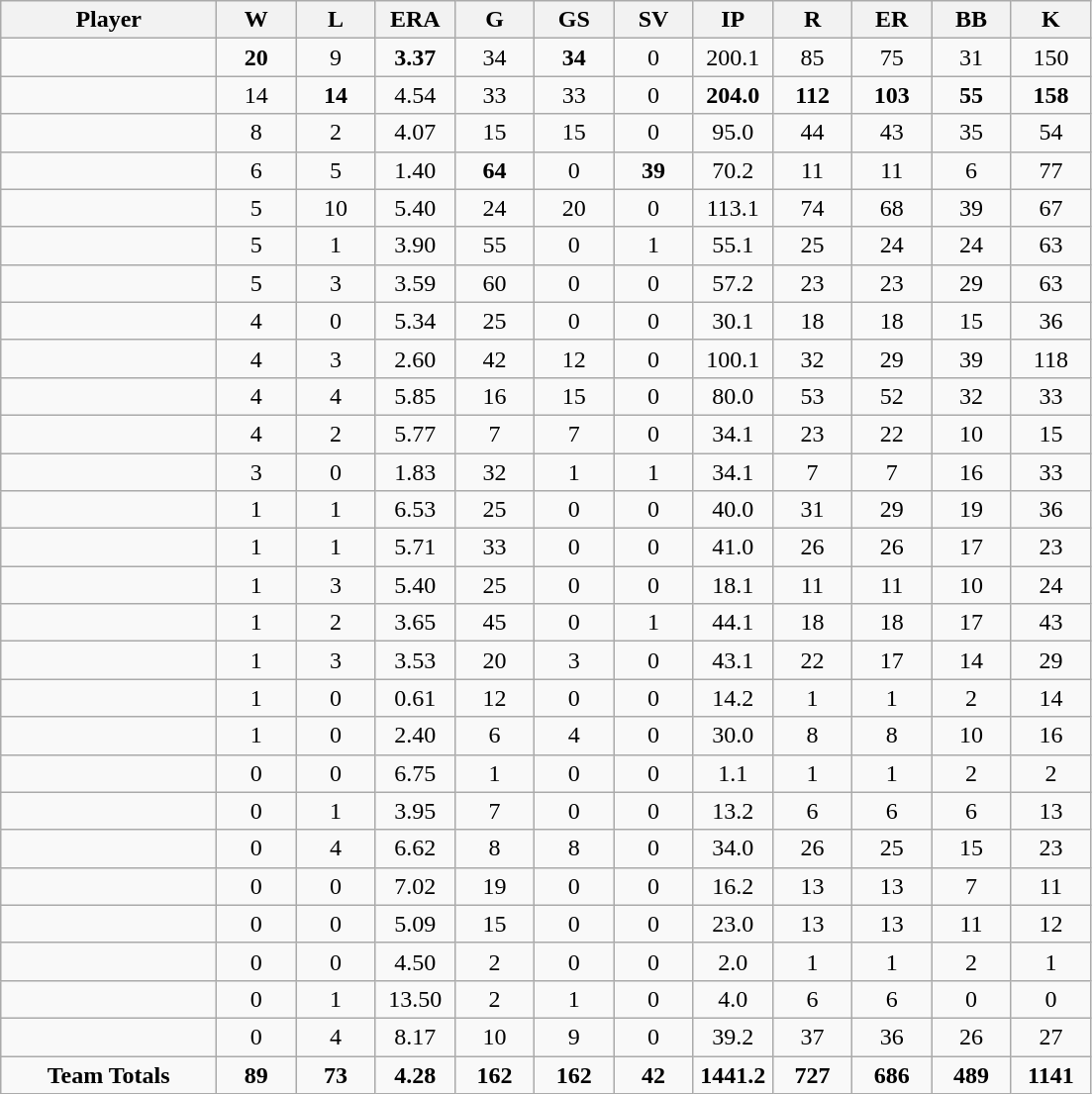<table class="wikitable sortable">
<tr>
<th bgcolor="#DDDDFF" width="19%">Player</th>
<th bgcolor="#DDDDFF" width="7%">W</th>
<th bgcolor="#DDDDFF" width="7%">L</th>
<th bgcolor="#DDDDFF" width="7%">ERA</th>
<th bgcolor="#DDDDFF" width="7%">G</th>
<th bgcolor="#DDDDFF" width="7%">GS</th>
<th bgcolor="#DDDDFF" width="7%">SV</th>
<th bgcolor="#DDDDFF" width="7%">IP</th>
<th bgcolor="#DDDDFF" width="7%">R</th>
<th bgcolor="#DDDDFF" width="7%">ER</th>
<th bgcolor="#DDDDFF" width="7%">BB</th>
<th bgcolor="#DDDDFF" width="7%">K</th>
</tr>
<tr align="center">
<td></td>
<td><strong>20</strong></td>
<td>9</td>
<td><strong>3.37</strong></td>
<td>34</td>
<td><strong>34</strong></td>
<td>0</td>
<td>200.1</td>
<td>85</td>
<td>75</td>
<td>31</td>
<td>150</td>
</tr>
<tr align="center">
<td></td>
<td>14</td>
<td><strong>14</strong></td>
<td>4.54</td>
<td>33</td>
<td>33</td>
<td>0</td>
<td><strong>204.0</strong></td>
<td><strong>112</strong></td>
<td><strong>103</strong></td>
<td><strong>55</strong></td>
<td><strong>158</strong></td>
</tr>
<tr align="center">
<td></td>
<td>8</td>
<td>2</td>
<td>4.07</td>
<td>15</td>
<td>15</td>
<td>0</td>
<td>95.0</td>
<td>44</td>
<td>43</td>
<td>35</td>
<td>54</td>
</tr>
<tr align="center">
<td></td>
<td>6</td>
<td>5</td>
<td>1.40</td>
<td><strong>64</strong></td>
<td>0</td>
<td><strong>39</strong></td>
<td>70.2</td>
<td>11</td>
<td>11</td>
<td>6</td>
<td>77</td>
</tr>
<tr align="center">
<td></td>
<td>5</td>
<td>10</td>
<td>5.40</td>
<td>24</td>
<td>20</td>
<td>0</td>
<td>113.1</td>
<td>74</td>
<td>68</td>
<td>39</td>
<td>67</td>
</tr>
<tr align="center">
<td></td>
<td>5</td>
<td>1</td>
<td>3.90</td>
<td>55</td>
<td>0</td>
<td>1</td>
<td>55.1</td>
<td>25</td>
<td>24</td>
<td>24</td>
<td>63</td>
</tr>
<tr align="center">
<td></td>
<td>5</td>
<td>3</td>
<td>3.59</td>
<td>60</td>
<td>0</td>
<td>0</td>
<td>57.2</td>
<td>23</td>
<td>23</td>
<td>29</td>
<td>63</td>
</tr>
<tr align="center">
<td></td>
<td>4</td>
<td>0</td>
<td>5.34</td>
<td>25</td>
<td>0</td>
<td>0</td>
<td>30.1</td>
<td>18</td>
<td>18</td>
<td>15</td>
<td>36</td>
</tr>
<tr align="center">
<td></td>
<td>4</td>
<td>3</td>
<td>2.60</td>
<td>42</td>
<td>12</td>
<td>0</td>
<td>100.1</td>
<td>32</td>
<td>29</td>
<td>39</td>
<td>118</td>
</tr>
<tr align="center">
<td></td>
<td>4</td>
<td>4</td>
<td>5.85</td>
<td>16</td>
<td>15</td>
<td>0</td>
<td>80.0</td>
<td>53</td>
<td>52</td>
<td>32</td>
<td>33</td>
</tr>
<tr align="center">
<td></td>
<td>4</td>
<td>2</td>
<td>5.77</td>
<td>7</td>
<td>7</td>
<td>0</td>
<td>34.1</td>
<td>23</td>
<td>22</td>
<td>10</td>
<td>15</td>
</tr>
<tr align="center">
<td></td>
<td>3</td>
<td>0</td>
<td>1.83</td>
<td>32</td>
<td>1</td>
<td>1</td>
<td>34.1</td>
<td>7</td>
<td>7</td>
<td>16</td>
<td>33</td>
</tr>
<tr align="center">
<td></td>
<td>1</td>
<td>1</td>
<td>6.53</td>
<td>25</td>
<td>0</td>
<td>0</td>
<td>40.0</td>
<td>31</td>
<td>29</td>
<td>19</td>
<td>36</td>
</tr>
<tr align="center">
<td></td>
<td>1</td>
<td>1</td>
<td>5.71</td>
<td>33</td>
<td>0</td>
<td>0</td>
<td>41.0</td>
<td>26</td>
<td>26</td>
<td>17</td>
<td>23</td>
</tr>
<tr align="center">
<td></td>
<td>1</td>
<td>3</td>
<td>5.40</td>
<td>25</td>
<td>0</td>
<td>0</td>
<td>18.1</td>
<td>11</td>
<td>11</td>
<td>10</td>
<td>24</td>
</tr>
<tr align="center">
<td></td>
<td>1</td>
<td>2</td>
<td>3.65</td>
<td>45</td>
<td>0</td>
<td>1</td>
<td>44.1</td>
<td>18</td>
<td>18</td>
<td>17</td>
<td>43</td>
</tr>
<tr align="center">
<td></td>
<td>1</td>
<td>3</td>
<td>3.53</td>
<td>20</td>
<td>3</td>
<td>0</td>
<td>43.1</td>
<td>22</td>
<td>17</td>
<td>14</td>
<td>29</td>
</tr>
<tr align="center">
<td></td>
<td>1</td>
<td>0</td>
<td>0.61</td>
<td>12</td>
<td>0</td>
<td>0</td>
<td>14.2</td>
<td>1</td>
<td>1</td>
<td>2</td>
<td>14</td>
</tr>
<tr align="center">
<td></td>
<td>1</td>
<td>0</td>
<td>2.40</td>
<td>6</td>
<td>4</td>
<td>0</td>
<td>30.0</td>
<td>8</td>
<td>8</td>
<td>10</td>
<td>16</td>
</tr>
<tr align="center">
<td></td>
<td>0</td>
<td>0</td>
<td>6.75</td>
<td>1</td>
<td>0</td>
<td>0</td>
<td>1.1</td>
<td>1</td>
<td>1</td>
<td>2</td>
<td>2</td>
</tr>
<tr align="center">
<td></td>
<td>0</td>
<td>1</td>
<td>3.95</td>
<td>7</td>
<td>0</td>
<td>0</td>
<td>13.2</td>
<td>6</td>
<td>6</td>
<td>6</td>
<td>13</td>
</tr>
<tr align="center">
<td></td>
<td>0</td>
<td>4</td>
<td>6.62</td>
<td>8</td>
<td>8</td>
<td>0</td>
<td>34.0</td>
<td>26</td>
<td>25</td>
<td>15</td>
<td>23</td>
</tr>
<tr align="center">
<td></td>
<td>0</td>
<td>0</td>
<td>7.02</td>
<td>19</td>
<td>0</td>
<td>0</td>
<td>16.2</td>
<td>13</td>
<td>13</td>
<td>7</td>
<td>11</td>
</tr>
<tr align="center">
<td></td>
<td>0</td>
<td>0</td>
<td>5.09</td>
<td>15</td>
<td>0</td>
<td>0</td>
<td>23.0</td>
<td>13</td>
<td>13</td>
<td>11</td>
<td>12</td>
</tr>
<tr align="center">
<td></td>
<td>0</td>
<td>0</td>
<td>4.50</td>
<td>2</td>
<td>0</td>
<td>0</td>
<td>2.0</td>
<td>1</td>
<td>1</td>
<td>2</td>
<td>1</td>
</tr>
<tr align="center">
<td></td>
<td>0</td>
<td>1</td>
<td>13.50</td>
<td>2</td>
<td>1</td>
<td>0</td>
<td>4.0</td>
<td>6</td>
<td>6</td>
<td>0</td>
<td>0</td>
</tr>
<tr align="center">
<td></td>
<td>0</td>
<td>4</td>
<td>8.17</td>
<td>10</td>
<td>9</td>
<td>0</td>
<td>39.2</td>
<td>37</td>
<td>36</td>
<td>26</td>
<td>27</td>
</tr>
<tr align="center" class="unsortable">
<td><strong>Team Totals</strong></td>
<td><strong>89</strong></td>
<td><strong>73</strong></td>
<td><strong>4.28</strong></td>
<td><strong>162</strong></td>
<td><strong>162</strong></td>
<td><strong>42</strong></td>
<td><strong>1441.2</strong></td>
<td><strong>727</strong></td>
<td><strong>686</strong></td>
<td><strong>489</strong></td>
<td><strong>1141</strong></td>
</tr>
</table>
